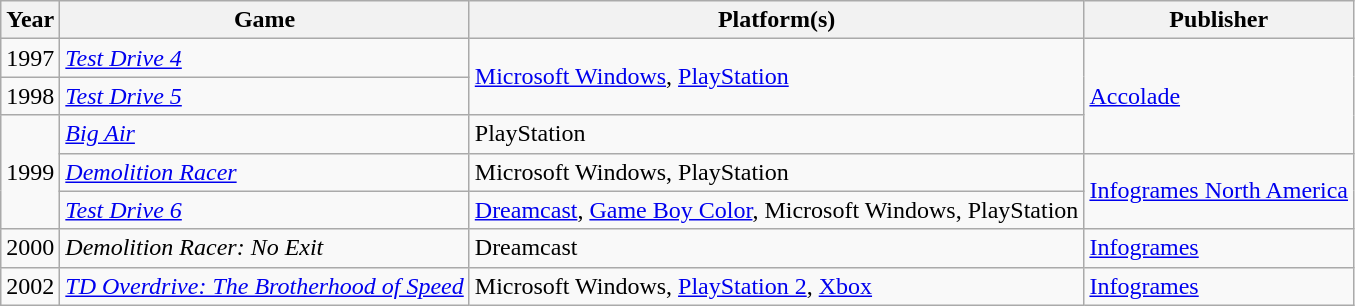<table class="wikitable sortable">
<tr>
<th>Year</th>
<th>Game</th>
<th>Platform(s)</th>
<th>Publisher</th>
</tr>
<tr>
<td>1997</td>
<td><em><a href='#'>Test Drive 4</a></em></td>
<td rowspan="2"><a href='#'>Microsoft Windows</a>, <a href='#'>PlayStation</a></td>
<td rowspan="3"><a href='#'>Accolade</a></td>
</tr>
<tr>
<td>1998</td>
<td><em><a href='#'>Test Drive 5</a></em></td>
</tr>
<tr>
<td rowspan="3">1999</td>
<td><em><a href='#'>Big Air</a></em></td>
<td>PlayStation</td>
</tr>
<tr>
<td><em><a href='#'>Demolition Racer</a></em></td>
<td>Microsoft Windows, PlayStation</td>
<td rowspan="2"><a href='#'>Infogrames North America</a></td>
</tr>
<tr>
<td><em><a href='#'>Test Drive 6</a></em></td>
<td><a href='#'>Dreamcast</a>, <a href='#'>Game Boy Color</a>, Microsoft Windows, PlayStation</td>
</tr>
<tr>
<td>2000</td>
<td><em>Demolition Racer: No Exit</em></td>
<td>Dreamcast</td>
<td><a href='#'>Infogrames</a></td>
</tr>
<tr>
<td>2002</td>
<td><em><a href='#'>TD Overdrive: The Brotherhood of Speed</a></em></td>
<td>Microsoft Windows, <a href='#'>PlayStation 2</a>, <a href='#'>Xbox</a></td>
<td><a href='#'>Infogrames</a></td>
</tr>
</table>
